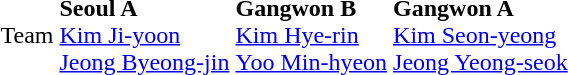<table>
<tr>
<td>Team</td>
<td><strong> Seoul A</strong><br><a href='#'>Kim Ji-yoon</a><br><a href='#'>Jeong Byeong-jin</a></td>
<td><strong> Gangwon B</strong><br><a href='#'>Kim Hye-rin</a><br><a href='#'>Yoo Min-hyeon</a></td>
<td><strong> Gangwon A</strong><br><a href='#'>Kim Seon-yeong</a><br><a href='#'>Jeong Yeong-seok</a></td>
</tr>
</table>
